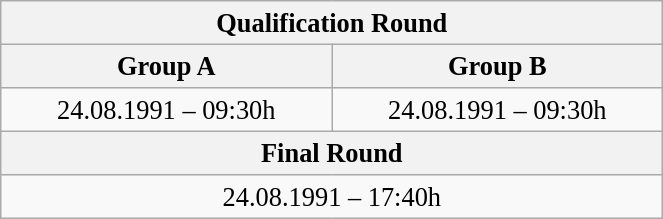<table class="wikitable" style=" text-align:center; font-size:110%;" width="35%">
<tr>
<th colspan="2">Qualification Round</th>
</tr>
<tr>
<th>Group A</th>
<th>Group B</th>
</tr>
<tr>
<td>24.08.1991 – 09:30h</td>
<td>24.08.1991 – 09:30h</td>
</tr>
<tr>
<th colspan="2">Final Round</th>
</tr>
<tr>
<td colspan="2">24.08.1991 – 17:40h</td>
</tr>
</table>
